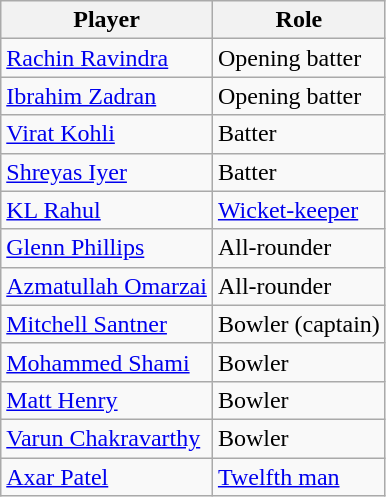<table class="wikitable">
<tr>
<th>Player</th>
<th>Role</th>
</tr>
<tr>
<td> <a href='#'>Rachin Ravindra</a></td>
<td>Opening batter</td>
</tr>
<tr>
<td> <a href='#'>Ibrahim Zadran</a></td>
<td>Opening batter</td>
</tr>
<tr>
<td> <a href='#'>Virat Kohli</a></td>
<td>Batter</td>
</tr>
<tr>
<td> <a href='#'>Shreyas Iyer</a></td>
<td>Batter</td>
</tr>
<tr>
<td> <a href='#'>KL Rahul</a></td>
<td><a href='#'>Wicket-keeper</a></td>
</tr>
<tr>
<td> <a href='#'>Glenn Phillips</a></td>
<td>All-rounder</td>
</tr>
<tr>
<td> <a href='#'>Azmatullah Omarzai</a></td>
<td>All-rounder</td>
</tr>
<tr>
<td> <a href='#'>Mitchell Santner</a></td>
<td>Bowler (captain)</td>
</tr>
<tr>
<td> <a href='#'>Mohammed Shami</a></td>
<td>Bowler</td>
</tr>
<tr>
<td> <a href='#'>Matt Henry</a></td>
<td>Bowler</td>
</tr>
<tr>
<td> <a href='#'>Varun Chakravarthy</a></td>
<td>Bowler</td>
</tr>
<tr>
<td> <a href='#'>Axar Patel</a></td>
<td><a href='#'>Twelfth man</a></td>
</tr>
</table>
